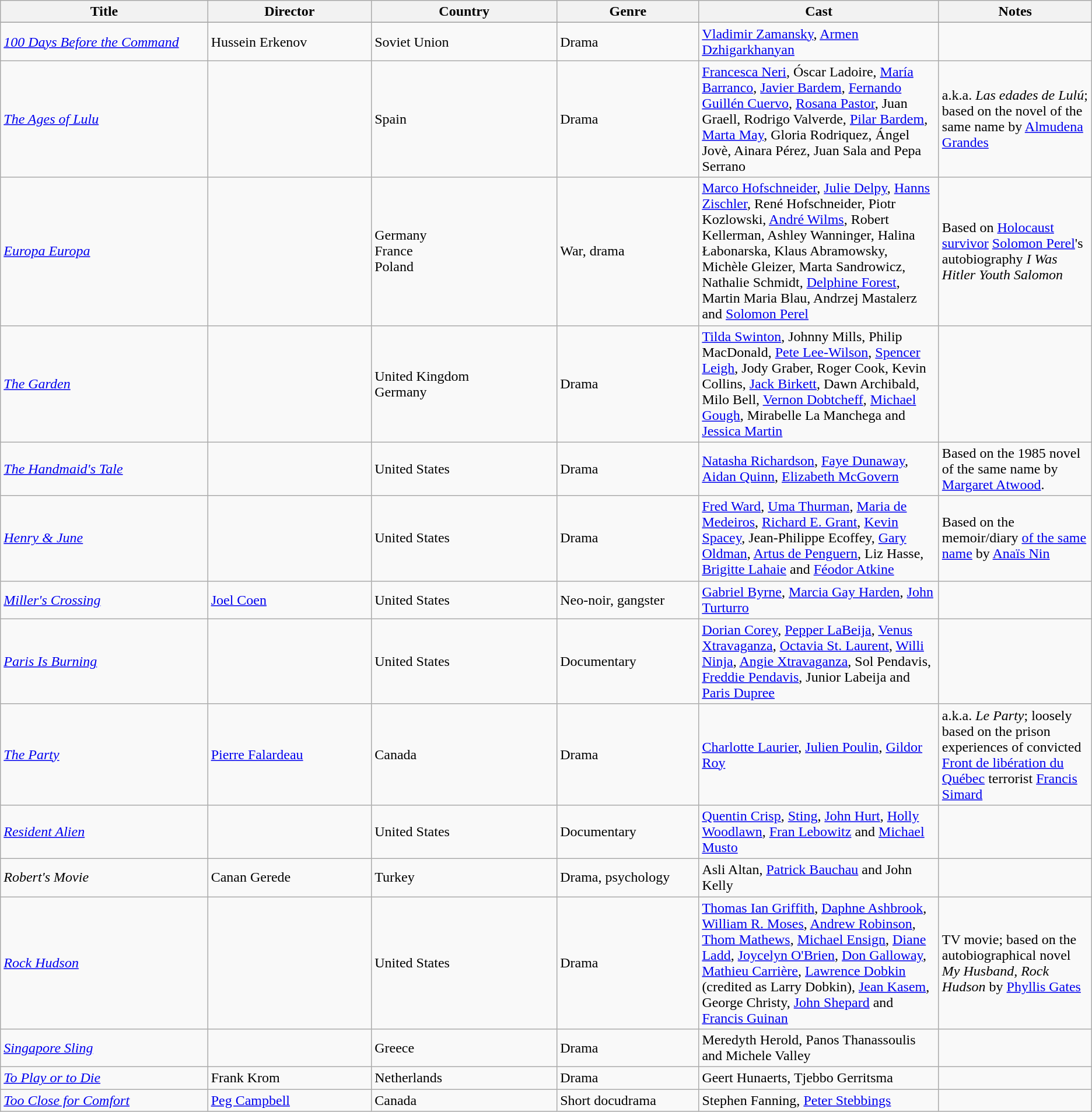<table class="wikitable sortable">
<tr>
<th width="19%">Title</th>
<th width="15%">Director</th>
<th width="17%">Country</th>
<th width="13%">Genre</th>
<th width="22%">Cast</th>
<th width="36%">Notes</th>
</tr>
<tr valign="top">
</tr>
<tr>
<td><em><a href='#'>100 Days Before the Command</a></em></td>
<td>Hussein Erkenov</td>
<td>Soviet Union</td>
<td>Drama</td>
<td><a href='#'>Vladimir Zamansky</a>, <a href='#'>Armen Dzhigarkhanyan</a></td>
<td></td>
</tr>
<tr>
<td><em><a href='#'>The Ages of Lulu</a></em></td>
<td></td>
<td>Spain</td>
<td>Drama</td>
<td><a href='#'>Francesca Neri</a>, Óscar Ladoire, <a href='#'>María Barranco</a>, <a href='#'>Javier Bardem</a>, <a href='#'>Fernando Guillén Cuervo</a>, <a href='#'>Rosana Pastor</a>, Juan Graell, Rodrigo Valverde, <a href='#'>Pilar Bardem</a>, <a href='#'>Marta May</a>, Gloria Rodriquez, Ángel Jovè, Ainara Pérez, Juan Sala and Pepa Serrano</td>
<td>a.k.a. <em>Las edades de Lulú</em>; based on the novel of the same name by <a href='#'>Almudena Grandes</a></td>
</tr>
<tr>
<td><em><a href='#'>Europa Europa</a></em></td>
<td></td>
<td>Germany<br>France<br>Poland</td>
<td>War, drama</td>
<td><a href='#'>Marco Hofschneider</a>, <a href='#'>Julie Delpy</a>, <a href='#'>Hanns Zischler</a>, René Hofschneider, Piotr Kozlowski, <a href='#'>André Wilms</a>, Robert Kellerman, Ashley Wanninger, Halina Łabonarska, Klaus Abramowsky, Michèle Gleizer, Marta Sandrowicz, Nathalie Schmidt, <a href='#'>Delphine Forest</a>, Martin Maria Blau, Andrzej Mastalerz and <a href='#'>Solomon Perel</a></td>
<td>Based on <a href='#'>Holocaust survivor</a> <a href='#'>Solomon Perel</a>'s autobiography <em>I Was Hitler Youth Salomon</em></td>
</tr>
<tr>
<td><em><a href='#'>The Garden</a></em></td>
<td></td>
<td>United Kingdom<br>Germany</td>
<td>Drama</td>
<td><a href='#'>Tilda Swinton</a>, Johnny Mills, Philip MacDonald, <a href='#'>Pete Lee-Wilson</a>, <a href='#'>Spencer Leigh</a>, Jody Graber, Roger Cook, Kevin Collins, <a href='#'>Jack Birkett</a>, Dawn Archibald, Milo Bell, <a href='#'>Vernon Dobtcheff</a>, <a href='#'>Michael Gough</a>, Mirabelle La Manchega and <a href='#'>Jessica Martin</a></td>
<td></td>
</tr>
<tr>
<td><em><a href='#'>The Handmaid's Tale</a></em></td>
<td></td>
<td>United States</td>
<td>Drama</td>
<td><a href='#'>Natasha Richardson</a>, <a href='#'>Faye Dunaway</a>, <a href='#'>Aidan Quinn</a>, <a href='#'>Elizabeth McGovern</a></td>
<td>Based on the 1985 novel of the same name by <a href='#'>Margaret Atwood</a>.</td>
</tr>
<tr>
<td><em><a href='#'>Henry & June</a></em></td>
<td></td>
<td>United States</td>
<td>Drama</td>
<td><a href='#'>Fred Ward</a>, <a href='#'>Uma Thurman</a>, <a href='#'>Maria de Medeiros</a>, <a href='#'>Richard E. Grant</a>, <a href='#'>Kevin Spacey</a>, Jean-Philippe Ecoffey, <a href='#'>Gary Oldman</a>, <a href='#'>Artus de Penguern</a>, Liz Hasse, <a href='#'>Brigitte Lahaie</a> and <a href='#'>Féodor Atkine</a></td>
<td>Based on the memoir/diary <a href='#'>of the same name</a> by <a href='#'>Anaïs Nin</a></td>
</tr>
<tr>
<td><em><a href='#'>Miller's Crossing</a></em></td>
<td><a href='#'>Joel Coen</a></td>
<td>United States</td>
<td>Neo-noir, gangster</td>
<td><a href='#'>Gabriel Byrne</a>, <a href='#'>Marcia Gay Harden</a>, <a href='#'>John Turturro</a></td>
<td></td>
</tr>
<tr>
<td><em><a href='#'>Paris Is Burning</a></em></td>
<td></td>
<td>United States</td>
<td>Documentary</td>
<td><a href='#'>Dorian Corey</a>, <a href='#'>Pepper LaBeija</a>, <a href='#'>Venus Xtravaganza</a>, <a href='#'>Octavia St. Laurent</a>, <a href='#'>Willi Ninja</a>, <a href='#'>Angie Xtravaganza</a>, Sol Pendavis, <a href='#'>Freddie Pendavis</a>, Junior Labeija and <a href='#'>Paris Dupree</a></td>
<td></td>
</tr>
<tr>
<td><em><a href='#'>The Party</a></em></td>
<td><a href='#'>Pierre Falardeau</a></td>
<td>Canada</td>
<td>Drama</td>
<td><a href='#'>Charlotte Laurier</a>, <a href='#'>Julien Poulin</a>, <a href='#'>Gildor Roy</a></td>
<td>a.k.a. <em>Le Party</em>; loosely based on the prison experiences of convicted <a href='#'>Front de libération du Québec</a> terrorist <a href='#'>Francis Simard</a></td>
</tr>
<tr>
<td><em><a href='#'>Resident Alien</a></em></td>
<td></td>
<td>United States</td>
<td>Documentary</td>
<td><a href='#'>Quentin Crisp</a>, <a href='#'>Sting</a>, <a href='#'>John Hurt</a>, <a href='#'>Holly Woodlawn</a>, <a href='#'>Fran Lebowitz</a> and <a href='#'>Michael Musto</a></td>
<td></td>
</tr>
<tr>
<td><em>Robert's Movie</em></td>
<td>Canan Gerede</td>
<td>Turkey</td>
<td>Drama, psychology</td>
<td>Asli Altan, <a href='#'>Patrick Bauchau</a> and John Kelly</td>
<td></td>
</tr>
<tr>
<td><em><a href='#'>Rock Hudson</a></em></td>
<td></td>
<td>United States</td>
<td>Drama</td>
<td><a href='#'>Thomas Ian Griffith</a>, <a href='#'>Daphne Ashbrook</a>, <a href='#'>William R. Moses</a>, <a href='#'>Andrew Robinson</a>, <a href='#'>Thom Mathews</a>, <a href='#'>Michael Ensign</a>, <a href='#'>Diane Ladd</a>, <a href='#'>Joycelyn O'Brien</a>, <a href='#'>Don Galloway</a>, <a href='#'>Mathieu Carrière</a>, <a href='#'>Lawrence Dobkin</a> (credited as Larry Dobkin), <a href='#'>Jean Kasem</a>, George Christy, <a href='#'>John Shepard</a> and <a href='#'>Francis Guinan</a></td>
<td>TV movie; based on the autobiographical novel <em>My Husband, Rock Hudson</em> by <a href='#'>Phyllis Gates</a></td>
</tr>
<tr>
<td><em><a href='#'>Singapore Sling</a></em></td>
<td></td>
<td>Greece</td>
<td>Drama</td>
<td>Meredyth Herold, Panos Thanassoulis and Michele Valley</td>
<td></td>
</tr>
<tr>
<td><em><a href='#'>To Play or to Die</a></em></td>
<td>Frank Krom</td>
<td>Netherlands</td>
<td>Drama</td>
<td>Geert Hunaerts, Tjebbo Gerritsma</td>
<td></td>
</tr>
<tr>
<td><em><a href='#'>Too Close for Comfort</a></em></td>
<td><a href='#'>Peg Campbell</a></td>
<td>Canada</td>
<td>Short docudrama</td>
<td>Stephen Fanning, <a href='#'>Peter Stebbings</a></td>
<td></td>
</tr>
</table>
